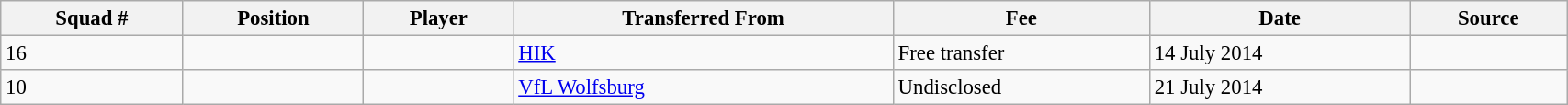<table class="wikitable sortable" style="width:90%; text-align:center; font-size:95%; text-align:left;">
<tr>
<th>Squad #</th>
<th>Position</th>
<th>Player</th>
<th>Transferred From</th>
<th>Fee</th>
<th>Date</th>
<th>Source</th>
</tr>
<tr>
<td>16</td>
<td></td>
<td></td>
<td> <a href='#'>HIK</a></td>
<td>Free transfer</td>
<td>14 July 2014</td>
<td></td>
</tr>
<tr>
<td>10</td>
<td></td>
<td></td>
<td> <a href='#'>VfL Wolfsburg</a></td>
<td>Undisclosed</td>
<td>21 July 2014</td>
<td></td>
</tr>
</table>
